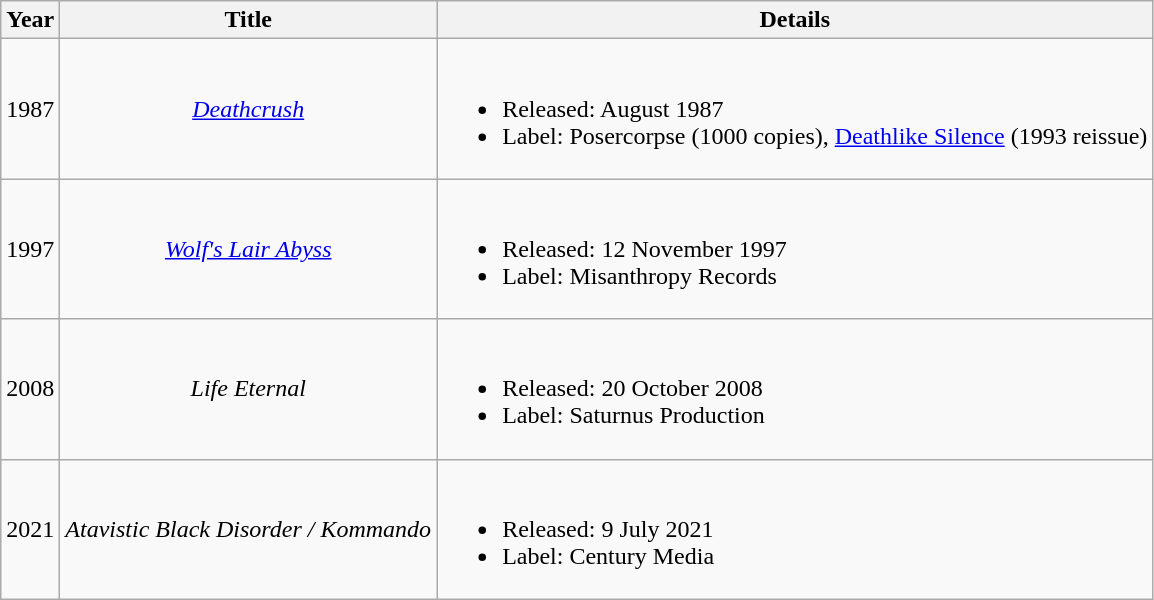<table class="wikitable">
<tr>
<th>Year</th>
<th>Title</th>
<th>Details</th>
</tr>
<tr>
<td>1987</td>
<td style="text-align:center;"><em><a href='#'>Deathcrush</a></em></td>
<td><br><ul><li>Released: August 1987</li><li>Label: Posercorpse (1000 copies), <a href='#'>Deathlike Silence</a> (1993 reissue)</li></ul></td>
</tr>
<tr>
<td>1997</td>
<td style="text-align:center;"><em><a href='#'>Wolf's Lair Abyss</a></em></td>
<td><br><ul><li>Released: 12 November 1997</li><li>Label: Misanthropy Records</li></ul></td>
</tr>
<tr>
<td>2008</td>
<td style="text-align:center;"><em>Life Eternal</em></td>
<td><br><ul><li>Released: 20 October 2008</li><li>Label: Saturnus Production</li></ul></td>
</tr>
<tr>
<td>2021</td>
<td style="text-align:center;"><em>Atavistic Black Disorder / Kommando</em></td>
<td><br><ul><li>Released: 9 July 2021</li><li>Label: Century Media</li></ul></td>
</tr>
</table>
